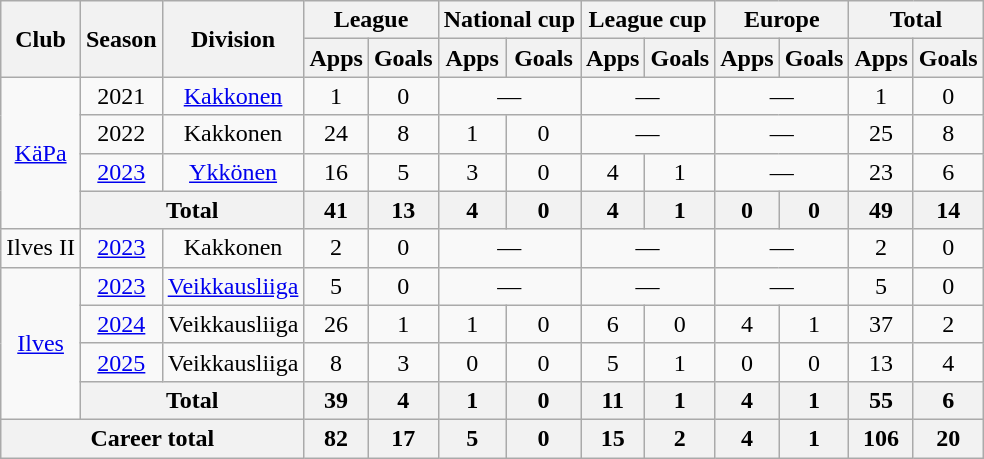<table class="wikitable" style="text-align:center">
<tr>
<th rowspan="2">Club</th>
<th rowspan="2">Season</th>
<th rowspan="2">Division</th>
<th colspan="2">League</th>
<th colspan="2">National cup</th>
<th colspan="2">League cup</th>
<th colspan="2">Europe</th>
<th colspan="2">Total</th>
</tr>
<tr>
<th>Apps</th>
<th>Goals</th>
<th>Apps</th>
<th>Goals</th>
<th>Apps</th>
<th>Goals</th>
<th>Apps</th>
<th>Goals</th>
<th>Apps</th>
<th>Goals</th>
</tr>
<tr>
<td rowspan="4"><a href='#'>KäPa</a></td>
<td>2021</td>
<td><a href='#'>Kakkonen</a></td>
<td>1</td>
<td>0</td>
<td colspan="2">—</td>
<td colspan="2">—</td>
<td colspan="2">—</td>
<td>1</td>
<td>0</td>
</tr>
<tr>
<td>2022</td>
<td>Kakkonen</td>
<td>24</td>
<td>8</td>
<td>1</td>
<td>0</td>
<td colspan="2">—</td>
<td colspan="2">—</td>
<td>25</td>
<td>8</td>
</tr>
<tr>
<td><a href='#'>2023</a></td>
<td><a href='#'>Ykkönen</a></td>
<td>16</td>
<td>5</td>
<td>3</td>
<td>0</td>
<td>4</td>
<td>1</td>
<td colspan="2">—</td>
<td>23</td>
<td>6</td>
</tr>
<tr>
<th colspan="2">Total</th>
<th>41</th>
<th>13</th>
<th>4</th>
<th>0</th>
<th>4</th>
<th>1</th>
<th>0</th>
<th>0</th>
<th>49</th>
<th>14</th>
</tr>
<tr>
<td>Ilves II</td>
<td><a href='#'>2023</a></td>
<td>Kakkonen</td>
<td>2</td>
<td>0</td>
<td colspan="2">—</td>
<td colspan="2">—</td>
<td colspan="2">—</td>
<td>2</td>
<td>0</td>
</tr>
<tr>
<td rowspan=4><a href='#'>Ilves</a></td>
<td><a href='#'>2023</a></td>
<td><a href='#'>Veikkausliiga</a></td>
<td>5</td>
<td>0</td>
<td colspan="2">—</td>
<td colspan="2">—</td>
<td colspan="2">—</td>
<td>5</td>
<td>0</td>
</tr>
<tr>
<td><a href='#'>2024</a></td>
<td>Veikkausliiga</td>
<td>26</td>
<td>1</td>
<td>1</td>
<td>0</td>
<td>6</td>
<td>0</td>
<td>4</td>
<td>1</td>
<td>37</td>
<td>2</td>
</tr>
<tr>
<td><a href='#'>2025</a></td>
<td>Veikkausliiga</td>
<td>8</td>
<td>3</td>
<td>0</td>
<td>0</td>
<td>5</td>
<td>1</td>
<td>0</td>
<td>0</td>
<td>13</td>
<td>4</td>
</tr>
<tr>
<th colspan="2">Total</th>
<th>39</th>
<th>4</th>
<th>1</th>
<th>0</th>
<th>11</th>
<th>1</th>
<th>4</th>
<th>1</th>
<th>55</th>
<th>6</th>
</tr>
<tr>
<th colspan="3">Career total</th>
<th>82</th>
<th>17</th>
<th>5</th>
<th>0</th>
<th>15</th>
<th>2</th>
<th>4</th>
<th>1</th>
<th>106</th>
<th>20</th>
</tr>
</table>
